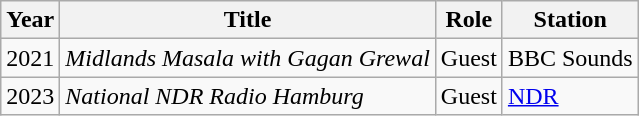<table class="wikitable">
<tr>
<th>Year</th>
<th>Title</th>
<th>Role</th>
<th>Station</th>
</tr>
<tr>
<td>2021</td>
<td><em>Midlands Masala with Gagan Grewal</em></td>
<td>Guest</td>
<td>BBC Sounds</td>
</tr>
<tr>
<td>2023</td>
<td><em>National NDR Radio Hamburg</em></td>
<td>Guest</td>
<td><a href='#'>NDR</a></td>
</tr>
</table>
